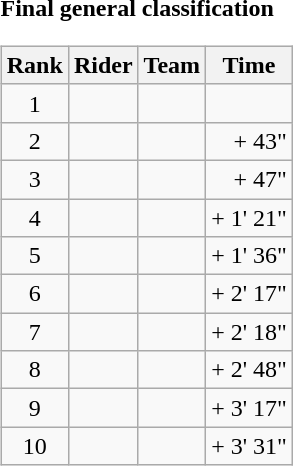<table>
<tr>
<td><strong>Final general classification</strong><br><table class="wikitable">
<tr>
<th scope="col">Rank</th>
<th scope="col">Rider</th>
<th scope="col">Team</th>
<th scope="col">Time</th>
</tr>
<tr>
<td style="text-align:center;">1</td>
<td></td>
<td></td>
<td style="text-align:right;"></td>
</tr>
<tr>
<td style="text-align:center;">2</td>
<td></td>
<td></td>
<td style="text-align:right;">+ 43"</td>
</tr>
<tr>
<td style="text-align:center;">3</td>
<td></td>
<td></td>
<td style="text-align:right;">+ 47"</td>
</tr>
<tr>
<td style="text-align:center;">4</td>
<td></td>
<td></td>
<td style="text-align:right;">+ 1' 21"</td>
</tr>
<tr>
<td style="text-align:center;">5</td>
<td></td>
<td></td>
<td style="text-align:right;">+ 1' 36"</td>
</tr>
<tr>
<td style="text-align:center;">6</td>
<td></td>
<td></td>
<td style="text-align:right;">+ 2' 17"</td>
</tr>
<tr>
<td style="text-align:center;">7</td>
<td></td>
<td></td>
<td style="text-align:right;">+ 2' 18"</td>
</tr>
<tr>
<td style="text-align:center;">8</td>
<td></td>
<td></td>
<td style="text-align:right;">+ 2' 48"</td>
</tr>
<tr>
<td style="text-align:center;">9</td>
<td></td>
<td></td>
<td style="text-align:right;">+ 3' 17"</td>
</tr>
<tr>
<td style="text-align:center;">10</td>
<td></td>
<td></td>
<td style="text-align:right;">+ 3' 31"</td>
</tr>
</table>
</td>
</tr>
</table>
